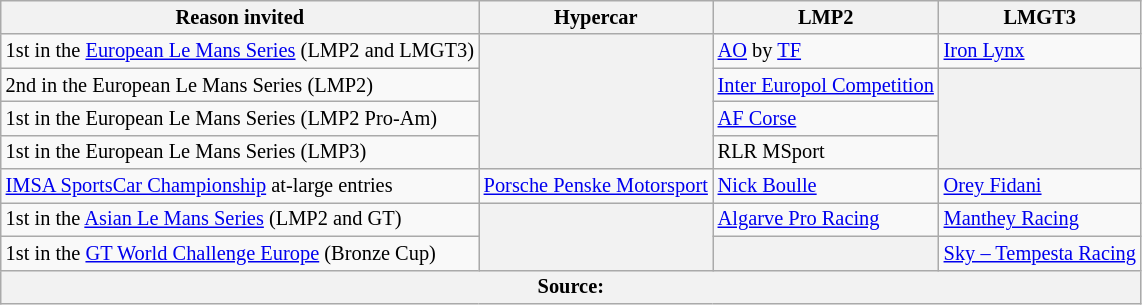<table class="wikitable" style="font-size: 85%;">
<tr>
<th scope="col">Reason invited</th>
<th scope="col">Hypercar</th>
<th scope="col">LMP2</th>
<th scope="col">LMGT3</th>
</tr>
<tr>
<td nowrap>1st in the <a href='#'>European Le Mans Series</a> (LMP2 and LMGT3)</td>
<th rowspan="4" nowrap></th>
<td nowrap> <a href='#'>AO</a> by <a href='#'>TF</a></td>
<td nowrap> <a href='#'>Iron Lynx</a></td>
</tr>
<tr>
<td nowrap>2nd in the European Le Mans Series (LMP2)</td>
<td nowrap> <a href='#'>Inter Europol Competition</a></td>
<th rowspan="3" nowrap></th>
</tr>
<tr>
<td nowrap>1st in the European Le Mans Series (LMP2 Pro-Am)</td>
<td nowrap> <a href='#'>AF Corse</a></td>
</tr>
<tr>
<td nowrap>1st in the European Le Mans Series (LMP3)</td>
<td nowrap> RLR MSport</td>
</tr>
<tr>
<td nowrap><a href='#'>IMSA SportsCar Championship</a> at-large entries</td>
<td nowrap> <a href='#'>Porsche Penske Motorsport</a></td>
<td nowrap> <a href='#'>Nick Boulle</a></td>
<td nowrap> <a href='#'>Orey Fidani</a></td>
</tr>
<tr>
<td nowrap>1st in the <a href='#'>Asian Le Mans Series</a> (LMP2 and GT)</td>
<th rowspan="2" nowrap></th>
<td nowrap> <a href='#'>Algarve Pro Racing</a></td>
<td nowrap> <a href='#'>Manthey Racing</a></td>
</tr>
<tr>
<td nowrap>1st in the <a href='#'>GT World Challenge Europe</a> (Bronze Cup)</td>
<th rowspan="1" nowrap></th>
<td nowrap> <a href='#'>Sky – Tempesta Racing</a></td>
</tr>
<tr>
<th colspan="4">Source:</th>
</tr>
</table>
